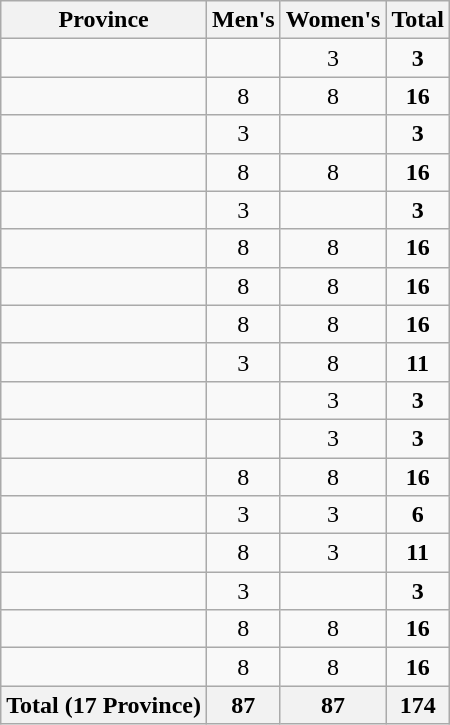<table class="wikitable" style="text-align:center;">
<tr>
<th>Province</th>
<th>Men's</th>
<th>Women's</th>
<th>Total</th>
</tr>
<tr>
<td style="text-align:left;"></td>
<td></td>
<td>3</td>
<td><strong>3</strong></td>
</tr>
<tr>
<td style="text-align:left;"></td>
<td>8</td>
<td>8</td>
<td><strong>16</strong></td>
</tr>
<tr>
<td style="text-align:left;"></td>
<td>3</td>
<td></td>
<td><strong>3</strong></td>
</tr>
<tr>
<td style="text-align:left;"></td>
<td>8</td>
<td>8</td>
<td><strong>16</strong></td>
</tr>
<tr>
<td style="text-align:left;"></td>
<td>3</td>
<td></td>
<td><strong>3</strong></td>
</tr>
<tr>
<td style="text-align:left;"></td>
<td>8</td>
<td>8</td>
<td><strong>16</strong></td>
</tr>
<tr>
<td style="text-align:left;"></td>
<td>8</td>
<td>8</td>
<td><strong>16</strong></td>
</tr>
<tr>
<td style="text-align:left;"></td>
<td>8</td>
<td>8</td>
<td><strong>16</strong></td>
</tr>
<tr>
<td style="text-align:left;"></td>
<td>3</td>
<td>8</td>
<td><strong>11</strong></td>
</tr>
<tr>
<td style="text-align:left;"></td>
<td></td>
<td>3</td>
<td><strong>3</strong></td>
</tr>
<tr>
<td style="text-align:left;"></td>
<td></td>
<td>3</td>
<td><strong>3</strong></td>
</tr>
<tr>
<td style="text-align:left;"></td>
<td>8</td>
<td>8</td>
<td><strong>16</strong></td>
</tr>
<tr>
<td style="text-align:left;"></td>
<td>3</td>
<td>3</td>
<td><strong>6</strong></td>
</tr>
<tr>
<td style="text-align:left;"></td>
<td>8</td>
<td>3</td>
<td><strong>11</strong></td>
</tr>
<tr>
<td style="text-align:left;"></td>
<td>3</td>
<td></td>
<td><strong>3</strong></td>
</tr>
<tr>
<td style="text-align:left;"></td>
<td>8</td>
<td>8</td>
<td><strong>16</strong></td>
</tr>
<tr>
<td style="text-align:left;"></td>
<td>8</td>
<td>8</td>
<td><strong>16</strong></td>
</tr>
<tr>
<th><strong>Total (17 Province)</strong></th>
<th><strong>87</strong></th>
<th><strong>87</strong></th>
<th><strong>174</strong></th>
</tr>
</table>
